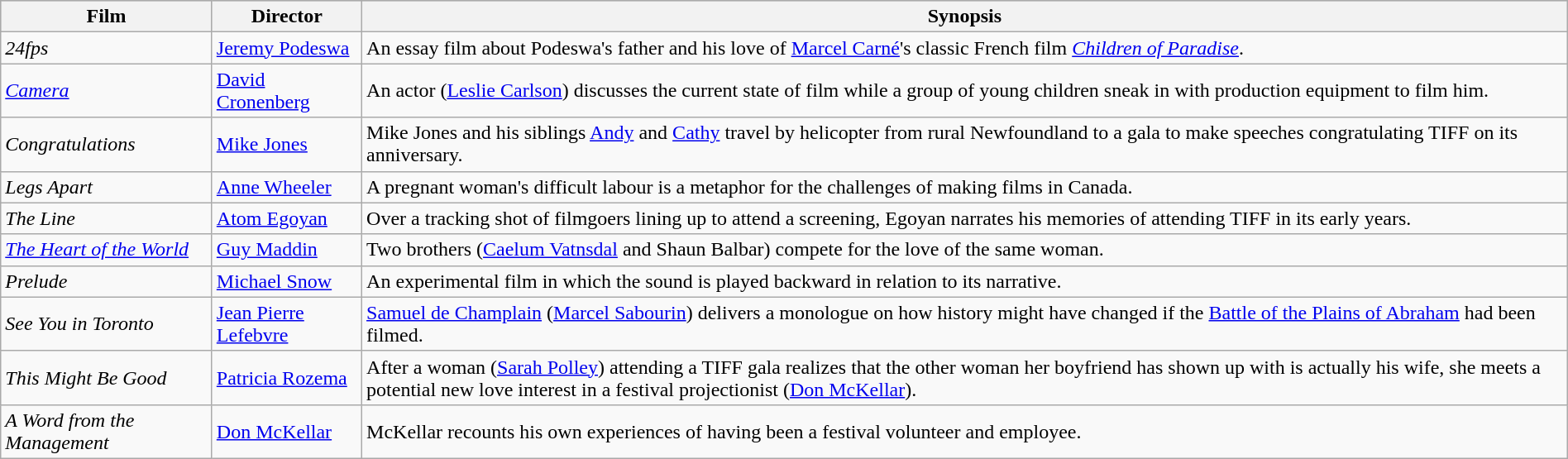<table class="wikitable" style="width:100%;">
<tr style="background:#bebebe;">
<th>Film</th>
<th>Director</th>
<th>Synopsis</th>
</tr>
<tr>
<td><em>24fps</em></td>
<td><a href='#'>Jeremy Podeswa</a></td>
<td>An essay film about Podeswa's father and his love of <a href='#'>Marcel Carné</a>'s classic French film <em><a href='#'>Children of Paradise</a></em>.</td>
</tr>
<tr>
<td><em><a href='#'>Camera</a></em></td>
<td><a href='#'>David Cronenberg</a></td>
<td>An actor (<a href='#'>Leslie Carlson</a>) discusses the current state of film while a group of young children sneak in with production equipment to film him.</td>
</tr>
<tr>
<td><em>Congratulations</em></td>
<td><a href='#'>Mike Jones</a></td>
<td>Mike Jones and his siblings <a href='#'>Andy</a> and <a href='#'>Cathy</a> travel by helicopter from rural Newfoundland to a gala to make speeches congratulating TIFF on its anniversary.</td>
</tr>
<tr>
<td><em>Legs Apart</em></td>
<td><a href='#'>Anne Wheeler</a></td>
<td>A pregnant woman's difficult labour is a metaphor for the challenges of making films in Canada.</td>
</tr>
<tr>
<td><em>The Line</em></td>
<td><a href='#'>Atom Egoyan</a></td>
<td>Over a tracking shot of filmgoers lining up to attend a screening, Egoyan narrates his memories of attending TIFF in its early years.</td>
</tr>
<tr>
<td><em><a href='#'>The Heart of the World</a></em></td>
<td><a href='#'>Guy Maddin</a></td>
<td>Two brothers (<a href='#'>Caelum Vatnsdal</a> and Shaun Balbar)  compete for the love of the same woman.</td>
</tr>
<tr>
<td><em>Prelude</em></td>
<td><a href='#'>Michael Snow</a></td>
<td>An experimental film in which the sound is played backward in relation to its narrative.</td>
</tr>
<tr>
<td><em>See You in Toronto</em></td>
<td><a href='#'>Jean Pierre Lefebvre</a></td>
<td><a href='#'>Samuel de Champlain</a> (<a href='#'>Marcel Sabourin</a>) delivers a monologue on how history might have changed if the <a href='#'>Battle of the Plains of Abraham</a> had been filmed.</td>
</tr>
<tr>
<td><em>This Might Be Good</em></td>
<td><a href='#'>Patricia Rozema</a></td>
<td>After a woman (<a href='#'>Sarah Polley</a>) attending a TIFF gala realizes that the other woman her boyfriend has shown up with is actually his wife, she meets a potential new love interest in a festival projectionist (<a href='#'>Don McKellar</a>).</td>
</tr>
<tr>
<td><em>A Word from the Management</em></td>
<td><a href='#'>Don McKellar</a></td>
<td>McKellar recounts his own experiences of having been a festival volunteer and employee.</td>
</tr>
</table>
